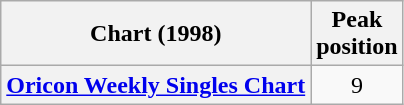<table class="wikitable plainrowheaders">
<tr>
<th>Chart (1998)</th>
<th>Peak<br>position</th>
</tr>
<tr>
<th scope="row"><a href='#'>Oricon Weekly Singles Chart</a></th>
<td style="text-align:center;">9</td>
</tr>
</table>
